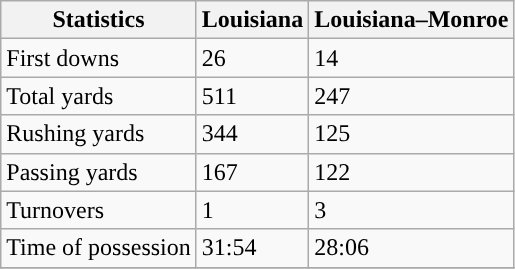<table class="wikitable">
<tr>
<th>Statistics</th>
<th>Louisiana</th>
<th>Louisiana–Monroe</th>
</tr>
<tr>
<td>First downs</td>
<td>26</td>
<td>14</td>
</tr>
<tr>
<td>Total yards</td>
<td>511</td>
<td>247</td>
</tr>
<tr>
<td>Rushing yards</td>
<td>344</td>
<td>125</td>
</tr>
<tr>
<td>Passing yards</td>
<td>167</td>
<td>122</td>
</tr>
<tr>
<td>Turnovers</td>
<td>1</td>
<td>3</td>
</tr>
<tr>
<td>Time of possession</td>
<td>31:54</td>
<td>28:06</td>
</tr>
<tr>
</tr>
</table>
